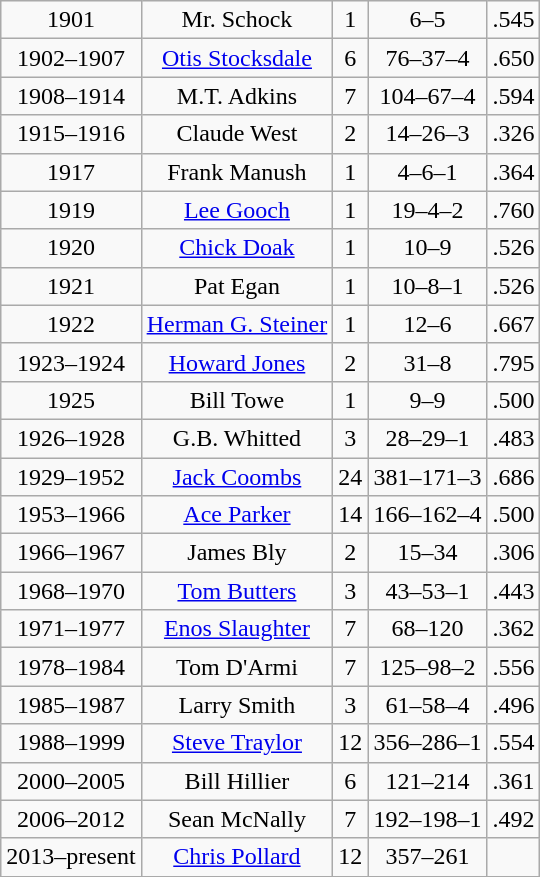<table class="wikitable" style="text-align:center">
<tr>
<td>1901</td>
<td>Mr. Schock</td>
<td>1</td>
<td>6–5</td>
<td>.545</td>
</tr>
<tr>
<td>1902–1907</td>
<td><a href='#'>Otis Stocksdale</a></td>
<td>6</td>
<td>76–37–4</td>
<td>.650</td>
</tr>
<tr>
<td>1908–1914</td>
<td>M.T. Adkins</td>
<td>7</td>
<td>104–67–4</td>
<td>.594</td>
</tr>
<tr>
<td>1915–1916</td>
<td>Claude West</td>
<td>2</td>
<td>14–26–3</td>
<td>.326</td>
</tr>
<tr>
<td>1917</td>
<td>Frank Manush</td>
<td>1</td>
<td>4–6–1</td>
<td>.364</td>
</tr>
<tr>
<td>1919</td>
<td><a href='#'>Lee Gooch</a></td>
<td>1</td>
<td>19–4–2</td>
<td>.760</td>
</tr>
<tr>
<td>1920</td>
<td><a href='#'>Chick Doak</a></td>
<td>1</td>
<td>10–9</td>
<td>.526</td>
</tr>
<tr>
<td>1921</td>
<td>Pat Egan</td>
<td>1</td>
<td>10–8–1</td>
<td>.526</td>
</tr>
<tr>
<td>1922</td>
<td><a href='#'>Herman G. Steiner</a></td>
<td>1</td>
<td>12–6</td>
<td>.667</td>
</tr>
<tr>
<td>1923–1924</td>
<td><a href='#'>Howard Jones</a></td>
<td>2</td>
<td>31–8</td>
<td>.795</td>
</tr>
<tr>
<td>1925</td>
<td>Bill Towe</td>
<td>1</td>
<td>9–9</td>
<td>.500</td>
</tr>
<tr>
<td>1926–1928</td>
<td>G.B. Whitted</td>
<td>3</td>
<td>28–29–1</td>
<td>.483</td>
</tr>
<tr>
<td>1929–1952</td>
<td><a href='#'>Jack Coombs</a></td>
<td>24</td>
<td>381–171–3</td>
<td>.686</td>
</tr>
<tr>
<td>1953–1966</td>
<td><a href='#'>Ace Parker</a></td>
<td>14</td>
<td>166–162–4</td>
<td>.500</td>
</tr>
<tr>
<td>1966–1967</td>
<td>James Bly</td>
<td>2</td>
<td>15–34</td>
<td>.306</td>
</tr>
<tr>
<td>1968–1970</td>
<td><a href='#'>Tom Butters</a></td>
<td>3</td>
<td>43–53–1</td>
<td>.443</td>
</tr>
<tr>
<td>1971–1977</td>
<td><a href='#'>Enos Slaughter</a></td>
<td>7</td>
<td>68–120</td>
<td>.362</td>
</tr>
<tr>
<td>1978–1984</td>
<td>Tom D'Armi</td>
<td>7</td>
<td>125–98–2</td>
<td>.556</td>
</tr>
<tr>
<td>1985–1987</td>
<td>Larry Smith</td>
<td>3</td>
<td>61–58–4</td>
<td>.496</td>
</tr>
<tr>
<td>1988–1999</td>
<td><a href='#'>Steve Traylor</a></td>
<td>12</td>
<td>356–286–1</td>
<td>.554</td>
</tr>
<tr>
<td>2000–2005</td>
<td>Bill Hillier</td>
<td>6</td>
<td>121–214</td>
<td>.361</td>
</tr>
<tr>
<td>2006–2012</td>
<td>Sean McNally</td>
<td>7</td>
<td>192–198–1</td>
<td>.492</td>
</tr>
<tr>
<td>2013–present</td>
<td><a href='#'>Chris Pollard</a></td>
<td>12</td>
<td>357–261</td>
<td></td>
</tr>
<tr>
</tr>
</table>
